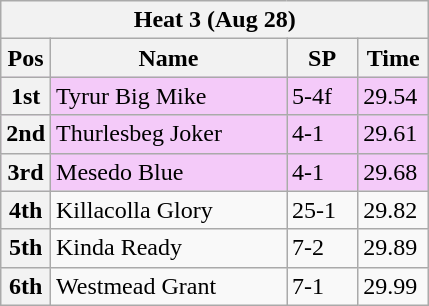<table class="wikitable">
<tr>
<th colspan="6">Heat 3 (Aug 28)</th>
</tr>
<tr>
<th width=20>Pos</th>
<th width=150>Name</th>
<th width=40>SP</th>
<th width=40>Time</th>
</tr>
<tr style="background: #f4caf9;">
<th>1st</th>
<td>Tyrur Big Mike</td>
<td>5-4f</td>
<td>29.54</td>
</tr>
<tr style="background: #f4caf9;">
<th>2nd</th>
<td>Thurlesbeg Joker</td>
<td>4-1</td>
<td>29.61</td>
</tr>
<tr style="background: #f4caf9;">
<th>3rd</th>
<td>Mesedo Blue</td>
<td>4-1</td>
<td>29.68</td>
</tr>
<tr>
<th>4th</th>
<td>Killacolla Glory</td>
<td>25-1</td>
<td>29.82</td>
</tr>
<tr>
<th>5th</th>
<td>Kinda Ready</td>
<td>7-2</td>
<td>29.89</td>
</tr>
<tr>
<th>6th</th>
<td>Westmead Grant</td>
<td>7-1</td>
<td>29.99</td>
</tr>
</table>
